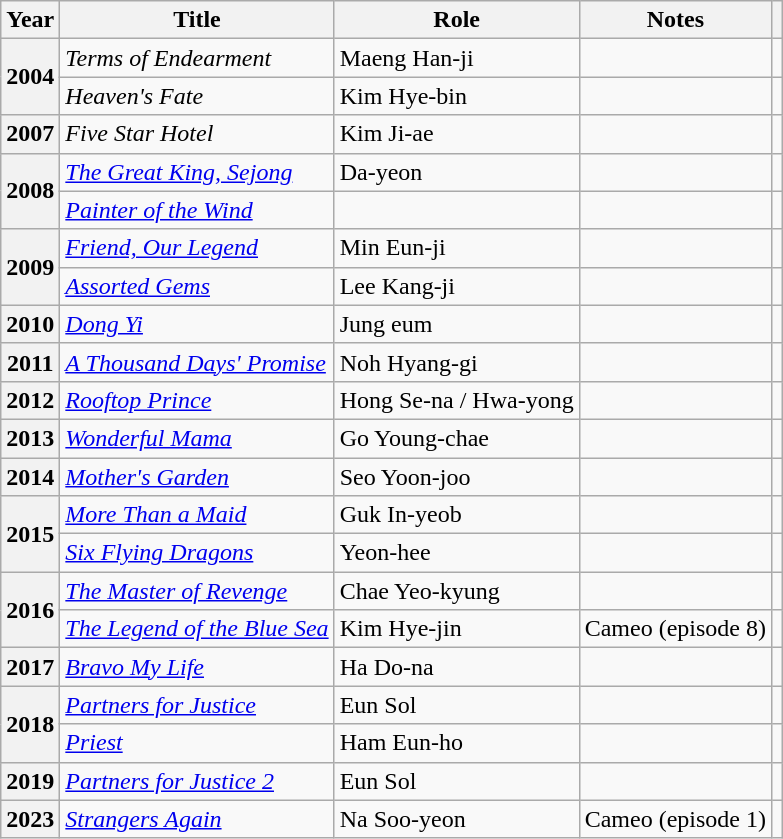<table class="wikitable plainrowheaders sortable">
<tr>
<th scope="col">Year</th>
<th scope="col">Title</th>
<th scope="col">Role</th>
<th scope="col">Notes</th>
<th scope="col" class="unsortable"></th>
</tr>
<tr>
<th scope="row" rowspan="2">2004</th>
<td><em>Terms of Endearment</em></td>
<td>Maeng Han-ji</td>
<td></td>
<td style="text-align:center"></td>
</tr>
<tr>
<td><em>Heaven's Fate</em></td>
<td>Kim Hye-bin</td>
<td></td>
<td style="text-align:center"></td>
</tr>
<tr>
<th scope="row">2007</th>
<td><em>Five Star Hotel</em></td>
<td>Kim Ji-ae</td>
<td></td>
<td style="text-align:center"></td>
</tr>
<tr>
<th scope="row" rowspan="2">2008</th>
<td><em><a href='#'>The Great King, Sejong</a></em></td>
<td>Da-yeon</td>
<td></td>
<td style="text-align:center"></td>
</tr>
<tr>
<td><em><a href='#'>Painter of the Wind</a></em></td>
<td></td>
<td></td>
<td style="text-align:center"></td>
</tr>
<tr>
<th scope="row" rowspan="2">2009</th>
<td><em><a href='#'>Friend, Our Legend</a></em></td>
<td>Min Eun-ji</td>
<td></td>
<td style="text-align:center"></td>
</tr>
<tr>
<td><em><a href='#'>Assorted Gems</a></em></td>
<td>Lee Kang-ji</td>
<td></td>
<td style="text-align:center"></td>
</tr>
<tr>
<th scope="row">2010</th>
<td><em><a href='#'>Dong Yi</a></em></td>
<td>Jung eum</td>
<td></td>
<td style="text-align:center"></td>
</tr>
<tr>
<th scope="row">2011</th>
<td><em><a href='#'>A Thousand Days' Promise</a></em></td>
<td>Noh Hyang-gi</td>
<td></td>
<td style="text-align:center"></td>
</tr>
<tr>
<th scope="row">2012</th>
<td><em><a href='#'>Rooftop Prince</a></em></td>
<td>Hong Se-na / Hwa-yong</td>
<td></td>
<td style="text-align:center"></td>
</tr>
<tr>
<th scope="row">2013</th>
<td><em><a href='#'>Wonderful Mama</a></em></td>
<td>Go Young-chae</td>
<td></td>
<td style="text-align:center"></td>
</tr>
<tr>
<th scope="row">2014</th>
<td><em><a href='#'>Mother's Garden</a></em></td>
<td>Seo Yoon-joo</td>
<td></td>
<td style="text-align:center"></td>
</tr>
<tr>
<th scope="row" rowspan="2">2015</th>
<td><em><a href='#'>More Than a Maid</a></em></td>
<td>Guk In-yeob</td>
<td></td>
<td style="text-align:center"></td>
</tr>
<tr>
<td><em><a href='#'>Six Flying Dragons</a></em></td>
<td>Yeon-hee</td>
<td></td>
<td style="text-align:center"></td>
</tr>
<tr>
<th scope="row" rowspan="2">2016</th>
<td><em><a href='#'>The Master of Revenge</a></em></td>
<td>Chae Yeo-kyung</td>
<td></td>
<td style="text-align:center"></td>
</tr>
<tr>
<td><em><a href='#'>The Legend of the Blue Sea</a></em></td>
<td>Kim Hye-jin</td>
<td>Cameo (episode 8)</td>
<td></td>
</tr>
<tr>
<th scope="row">2017</th>
<td><em><a href='#'>Bravo My Life</a></em></td>
<td>Ha Do-na</td>
<td></td>
<td style="text-align:center"></td>
</tr>
<tr>
<th scope="row" rowspan="2">2018</th>
<td><em><a href='#'>Partners for Justice</a></em></td>
<td>Eun Sol</td>
<td></td>
<td style="text-align:center"></td>
</tr>
<tr>
<td><em><a href='#'>Priest</a></em></td>
<td>Ham Eun-ho</td>
<td></td>
<td style="text-align:center"></td>
</tr>
<tr>
<th scope="row">2019</th>
<td><em><a href='#'>Partners for Justice 2</a></em></td>
<td>Eun Sol</td>
<td></td>
<td style="text-align:center"></td>
</tr>
<tr>
<th scope="row">2023</th>
<td><em><a href='#'>Strangers Again</a></em></td>
<td>Na Soo-yeon</td>
<td>Cameo (episode 1)</td>
<td style="text-align:center"></td>
</tr>
</table>
